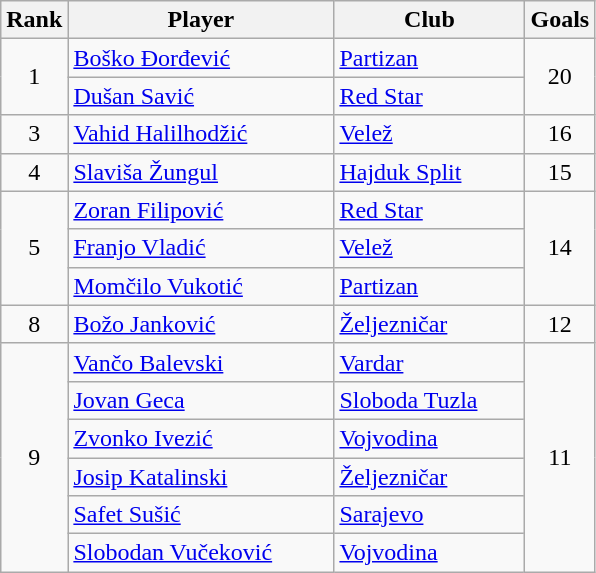<table class="wikitable" style="text-align:center">
<tr>
<th width=35>Rank</th>
<th width=170>Player</th>
<th width=120>Club</th>
<th width=35>Goals</th>
</tr>
<tr>
<td rowspan="2">1</td>
<td align="left"> <a href='#'>Boško Đorđević</a></td>
<td align="left"><a href='#'>Partizan</a></td>
<td rowspan="2">20</td>
</tr>
<tr>
<td align="left"> <a href='#'>Dušan Savić</a></td>
<td align="left"><a href='#'>Red Star</a></td>
</tr>
<tr>
<td rowspan="1">3</td>
<td align="left"> <a href='#'>Vahid Halilhodžić</a></td>
<td align="left"><a href='#'>Velež</a></td>
<td>16</td>
</tr>
<tr>
<td rowspan="1">4</td>
<td align="left"> <a href='#'>Slaviša Žungul</a></td>
<td align="left"><a href='#'>Hajduk Split</a></td>
<td>15</td>
</tr>
<tr>
<td rowspan="3">5</td>
<td align="left"> <a href='#'>Zoran Filipović</a></td>
<td align="left"><a href='#'>Red Star</a></td>
<td rowspan="3">14</td>
</tr>
<tr>
<td align="left"> <a href='#'>Franjo Vladić</a></td>
<td align="left"><a href='#'>Velež</a></td>
</tr>
<tr>
<td align="left"> <a href='#'>Momčilo Vukotić</a></td>
<td align="left"><a href='#'>Partizan</a></td>
</tr>
<tr>
<td rowspan="1">8</td>
<td align="left"> <a href='#'>Božo Janković</a></td>
<td align="left"><a href='#'>Željezničar</a></td>
<td>12</td>
</tr>
<tr>
<td rowspan="6">9</td>
<td align="left"> <a href='#'>Vančo Balevski</a></td>
<td align="left"><a href='#'>Vardar</a></td>
<td rowspan="6">11</td>
</tr>
<tr>
<td align="left"> <a href='#'>Jovan Geca</a></td>
<td align="left"><a href='#'>Sloboda Tuzla</a></td>
</tr>
<tr>
<td align="left"> <a href='#'>Zvonko Ivezić</a></td>
<td align="left"><a href='#'>Vojvodina</a></td>
</tr>
<tr>
<td align="left"> <a href='#'>Josip Katalinski</a></td>
<td align="left"><a href='#'>Željezničar</a></td>
</tr>
<tr>
<td align="left"> <a href='#'>Safet Sušić</a></td>
<td align="left"><a href='#'>Sarajevo</a></td>
</tr>
<tr>
<td align="left"> <a href='#'>Slobodan Vučeković</a></td>
<td align="left"><a href='#'>Vojvodina</a></td>
</tr>
</table>
